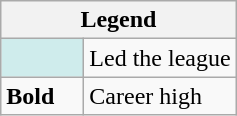<table class="wikitable mw-collapsible mw-collapsed">
<tr>
<th colspan="2">Legend</th>
</tr>
<tr>
<td style="background:#cfecec; width:3em;"></td>
<td>Led the league</td>
</tr>
<tr>
<td><strong>Bold</strong></td>
<td>Career high</td>
</tr>
</table>
